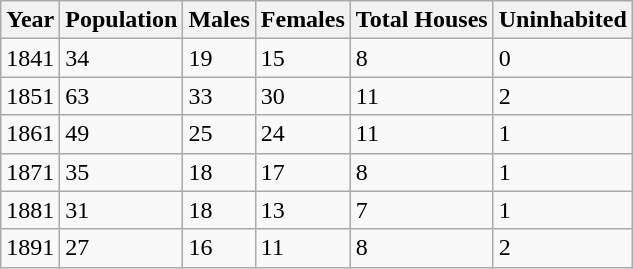<table class="wikitable">
<tr>
<th>Year</th>
<th>Population</th>
<th>Males</th>
<th>Females</th>
<th>Total Houses</th>
<th>Uninhabited</th>
</tr>
<tr>
<td>1841</td>
<td>34</td>
<td>19</td>
<td>15</td>
<td>8</td>
<td>0</td>
</tr>
<tr>
<td>1851</td>
<td>63</td>
<td>33</td>
<td>30</td>
<td>11</td>
<td>2</td>
</tr>
<tr>
<td>1861</td>
<td>49</td>
<td>25</td>
<td>24</td>
<td>11</td>
<td>1</td>
</tr>
<tr>
<td>1871</td>
<td>35</td>
<td>18</td>
<td>17</td>
<td>8</td>
<td>1</td>
</tr>
<tr>
<td>1881</td>
<td>31</td>
<td>18</td>
<td>13</td>
<td>7</td>
<td>1</td>
</tr>
<tr>
<td>1891</td>
<td>27</td>
<td>16</td>
<td>11</td>
<td>8</td>
<td>2</td>
</tr>
</table>
